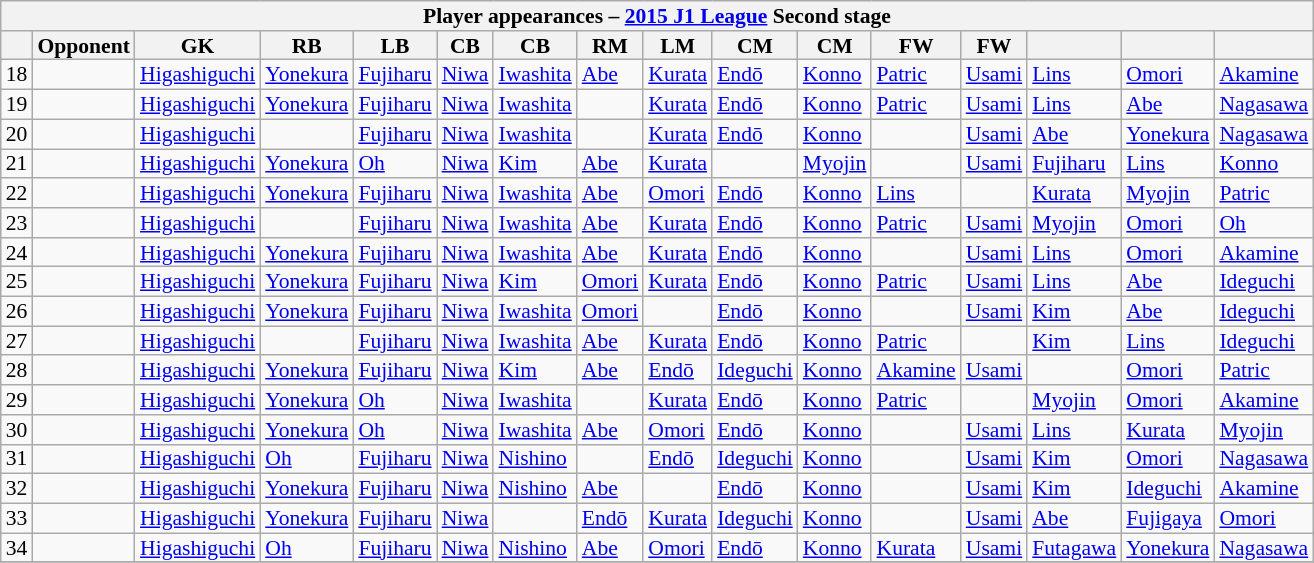<table class="wikitable"  style="text-align:left; line-height:90%; font-size:90%; width:60%;">
<tr>
<th colspan=16>Player appearances – <a href='#'>2015 J1 League</a> Second stage</th>
</tr>
<tr>
<th style="width:2%;"></th>
<th style="width:20%;">Opponent</th>
<th style="width:5%;">GK</th>
<th style="width:5%;">RB</th>
<th style="width:5%;">LB</th>
<th style="width:5%;">CB</th>
<th style="width:5%;">CB</th>
<th style="width:5%;">RM</th>
<th style="width:5%;">LM</th>
<th style="width:5%;">CM</th>
<th style="width:5%;">CM</th>
<th style="width:5%;">FW</th>
<th style="width:5%;">FW</th>
<th style="width:5%;"></th>
<th style="width:5%;"></th>
<th style="width:5%;"></th>
</tr>
<tr>
<td align=centre>18</td>
<td align=left></td>
<td><a href='#'>Higashiguchi</a></td>
<td><a href='#'>Yonekura</a></td>
<td><a href='#'>Fujiharu</a></td>
<td><a href='#'>Niwa</a></td>
<td><a href='#'>Iwashita</a></td>
<td><a href='#'>Abe</a></td>
<td><a href='#'>Kurata</a></td>
<td><a href='#'>Endō</a></td>
<td><a href='#'>Konno</a></td>
<td><a href='#'>Patric</a></td>
<td><a href='#'>Usami</a></td>
<td><a href='#'>Lins</a></td>
<td><a href='#'>Omori</a></td>
<td><a href='#'>Akamine</a></td>
</tr>
<tr>
<td align=centre>19</td>
<td align=left></td>
<td><a href='#'>Higashiguchi</a></td>
<td><a href='#'>Yonekura</a></td>
<td><a href='#'>Fujiharu</a></td>
<td><a href='#'>Niwa</a></td>
<td><a href='#'>Iwashita</a></td>
<td></td>
<td><a href='#'>Kurata</a></td>
<td><a href='#'>Endō</a></td>
<td><a href='#'>Konno</a></td>
<td><a href='#'>Patric</a></td>
<td><a href='#'>Usami</a></td>
<td><a href='#'>Lins</a></td>
<td><a href='#'>Abe</a></td>
<td><a href='#'>Nagasawa</a></td>
</tr>
<tr>
<td align=centre>20</td>
<td align=left></td>
<td><a href='#'>Higashiguchi</a></td>
<td></td>
<td><a href='#'>Fujiharu</a></td>
<td><a href='#'>Niwa</a></td>
<td><a href='#'>Iwashita</a></td>
<td></td>
<td><a href='#'>Kurata</a></td>
<td><a href='#'>Endō</a></td>
<td><a href='#'>Konno</a></td>
<td></td>
<td><a href='#'>Usami</a></td>
<td><a href='#'>Abe</a></td>
<td><a href='#'>Yonekura</a></td>
<td><a href='#'>Nagasawa</a></td>
</tr>
<tr>
<td align=centre>21</td>
<td align=left></td>
<td><a href='#'>Higashiguchi</a></td>
<td><a href='#'>Yonekura</a></td>
<td><a href='#'>Oh</a></td>
<td><a href='#'>Niwa</a></td>
<td><a href='#'>Kim</a></td>
<td><a href='#'>Abe</a></td>
<td><a href='#'>Kurata</a></td>
<td></td>
<td><a href='#'>Myojin</a></td>
<td></td>
<td><a href='#'>Usami</a></td>
<td><a href='#'>Fujiharu</a></td>
<td><a href='#'>Lins</a></td>
<td><a href='#'>Konno</a></td>
</tr>
<tr>
<td align=centre>22</td>
<td align=left></td>
<td><a href='#'>Higashiguchi</a></td>
<td><a href='#'>Yonekura</a></td>
<td><a href='#'>Fujiharu</a></td>
<td><a href='#'>Niwa</a></td>
<td><a href='#'>Iwashita</a></td>
<td><a href='#'>Abe</a></td>
<td><a href='#'>Omori</a></td>
<td><a href='#'>Endō</a></td>
<td><a href='#'>Konno</a></td>
<td><a href='#'>Lins</a></td>
<td></td>
<td><a href='#'>Kurata</a></td>
<td><a href='#'>Myojin</a></td>
<td><a href='#'>Patric</a></td>
</tr>
<tr>
<td align=centre>23</td>
<td align=left></td>
<td><a href='#'>Higashiguchi</a></td>
<td></td>
<td><a href='#'>Fujiharu</a></td>
<td><a href='#'>Niwa</a></td>
<td><a href='#'>Iwashita</a></td>
<td><a href='#'>Abe</a></td>
<td><a href='#'>Kurata</a></td>
<td><a href='#'>Endō</a></td>
<td><a href='#'>Konno</a></td>
<td><a href='#'>Patric</a></td>
<td><a href='#'>Usami</a></td>
<td><a href='#'>Myojin</a></td>
<td><a href='#'>Omori</a></td>
<td><a href='#'>Oh</a></td>
</tr>
<tr>
<td align=centre>24</td>
<td align=left></td>
<td><a href='#'>Higashiguchi</a></td>
<td><a href='#'>Yonekura</a></td>
<td><a href='#'>Fujiharu</a></td>
<td><a href='#'>Niwa</a></td>
<td><a href='#'>Iwashita</a></td>
<td><a href='#'>Abe</a></td>
<td><a href='#'>Kurata</a></td>
<td><a href='#'>Endō</a></td>
<td><a href='#'>Konno</a></td>
<td></td>
<td><a href='#'>Usami</a></td>
<td><a href='#'>Lins</a></td>
<td><a href='#'>Omori</a></td>
<td><a href='#'>Akamine</a></td>
</tr>
<tr>
<td align=centre>25</td>
<td align=left></td>
<td><a href='#'>Higashiguchi</a></td>
<td><a href='#'>Yonekura</a></td>
<td><a href='#'>Fujiharu</a></td>
<td><a href='#'>Niwa</a></td>
<td><a href='#'>Kim</a></td>
<td><a href='#'>Omori</a></td>
<td><a href='#'>Kurata</a></td>
<td><a href='#'>Endō</a></td>
<td><a href='#'>Konno</a></td>
<td><a href='#'>Patric</a></td>
<td><a href='#'>Usami</a></td>
<td><a href='#'>Lins</a></td>
<td><a href='#'>Abe</a></td>
<td><a href='#'>Ideguchi</a></td>
</tr>
<tr>
<td align=centre>26</td>
<td align=left></td>
<td><a href='#'>Higashiguchi</a></td>
<td><a href='#'>Yonekura</a></td>
<td><a href='#'>Fujiharu</a></td>
<td><a href='#'>Niwa</a></td>
<td><a href='#'>Iwashita</a></td>
<td><a href='#'>Omori</a></td>
<td></td>
<td><a href='#'>Endō</a></td>
<td><a href='#'>Konno</a></td>
<td></td>
<td><a href='#'>Usami</a></td>
<td><a href='#'>Kim</a></td>
<td><a href='#'>Abe</a></td>
<td><a href='#'>Ideguchi</a></td>
</tr>
<tr>
<td align=centre>27</td>
<td align=left></td>
<td><a href='#'>Higashiguchi</a></td>
<td></td>
<td><a href='#'>Fujiharu</a></td>
<td><a href='#'>Niwa</a></td>
<td><a href='#'>Iwashita</a></td>
<td><a href='#'>Abe</a></td>
<td><a href='#'>Kurata</a></td>
<td><a href='#'>Endō</a></td>
<td><a href='#'>Konno</a></td>
<td><a href='#'>Patric</a></td>
<td></td>
<td><a href='#'>Kim</a></td>
<td><a href='#'>Lins</a></td>
<td><a href='#'>Ideguchi</a></td>
</tr>
<tr>
<td align=centre>28</td>
<td align=left></td>
<td><a href='#'>Higashiguchi</a></td>
<td><a href='#'>Yonekura</a></td>
<td><a href='#'>Fujiharu</a></td>
<td><a href='#'>Niwa</a></td>
<td><a href='#'>Kim</a></td>
<td><a href='#'>Abe</a></td>
<td><a href='#'>Endō</a></td>
<td><a href='#'>Ideguchi</a></td>
<td><a href='#'>Konno</a></td>
<td><a href='#'>Akamine</a></td>
<td><a href='#'>Usami</a></td>
<td></td>
<td><a href='#'>Omori</a></td>
<td><a href='#'>Patric</a></td>
</tr>
<tr>
<td align=centre>29</td>
<td align=left></td>
<td><a href='#'>Higashiguchi</a></td>
<td><a href='#'>Yonekura</a></td>
<td><a href='#'>Oh</a></td>
<td><a href='#'>Niwa</a></td>
<td><a href='#'>Iwashita</a></td>
<td></td>
<td><a href='#'>Kurata</a></td>
<td><a href='#'>Endō</a></td>
<td><a href='#'>Konno</a></td>
<td><a href='#'>Patric</a></td>
<td></td>
<td><a href='#'>Myojin</a></td>
<td><a href='#'>Omori</a></td>
<td><a href='#'>Akamine</a></td>
</tr>
<tr>
<td align=centre>30</td>
<td align=left></td>
<td><a href='#'>Higashiguchi</a></td>
<td><a href='#'>Yonekura</a></td>
<td><a href='#'>Oh</a></td>
<td><a href='#'>Niwa</a></td>
<td><a href='#'>Iwashita</a></td>
<td><a href='#'>Abe</a></td>
<td><a href='#'>Omori</a></td>
<td><a href='#'>Endō</a></td>
<td><a href='#'>Konno</a></td>
<td></td>
<td><a href='#'>Usami</a></td>
<td><a href='#'>Lins</a></td>
<td><a href='#'>Kurata</a></td>
<td><a href='#'>Myojin</a></td>
</tr>
<tr>
<td align=centre>31</td>
<td align=left></td>
<td><a href='#'>Higashiguchi</a></td>
<td><a href='#'>Oh</a></td>
<td><a href='#'>Fujiharu</a></td>
<td><a href='#'>Niwa</a></td>
<td><a href='#'>Nishino</a></td>
<td></td>
<td><a href='#'>Endō</a></td>
<td><a href='#'>Ideguchi</a></td>
<td><a href='#'>Konno</a></td>
<td></td>
<td><a href='#'>Usami</a></td>
<td><a href='#'>Kim</a></td>
<td><a href='#'>Omori</a></td>
<td><a href='#'>Nagasawa</a></td>
</tr>
<tr>
<td align=centre>32</td>
<td align=left></td>
<td><a href='#'>Higashiguchi</a></td>
<td><a href='#'>Yonekura</a></td>
<td><a href='#'>Fujiharu</a></td>
<td><a href='#'>Niwa</a></td>
<td><a href='#'>Nishino</a></td>
<td><a href='#'>Abe</a></td>
<td></td>
<td><a href='#'>Endō</a></td>
<td><a href='#'>Konno</a></td>
<td></td>
<td><a href='#'>Usami</a></td>
<td><a href='#'>Kim</a></td>
<td><a href='#'>Ideguchi</a></td>
<td><a href='#'>Akamine</a></td>
</tr>
<tr>
<td align=centre>33</td>
<td align=left></td>
<td><a href='#'>Higashiguchi</a></td>
<td><a href='#'>Yonekura</a></td>
<td><a href='#'>Fujiharu</a></td>
<td><a href='#'>Niwa</a></td>
<td></td>
<td><a href='#'>Endō</a></td>
<td><a href='#'>Kurata</a></td>
<td><a href='#'>Ideguchi</a></td>
<td><a href='#'>Konno</a></td>
<td></td>
<td><a href='#'>Usami</a></td>
<td><a href='#'>Abe</a></td>
<td><a href='#'>Fujigaya</a></td>
<td><a href='#'>Omori</a></td>
</tr>
<tr>
<td align=centre>34</td>
<td align=left></td>
<td><a href='#'>Higashiguchi</a></td>
<td><a href='#'>Oh</a></td>
<td><a href='#'>Fujiharu</a></td>
<td><a href='#'>Niwa</a></td>
<td><a href='#'>Nishino</a></td>
<td><a href='#'>Abe</a></td>
<td><a href='#'>Omori</a></td>
<td><a href='#'>Endō</a></td>
<td><a href='#'>Konno</a></td>
<td><a href='#'>Kurata</a></td>
<td><a href='#'>Usami</a></td>
<td><a href='#'>Futagawa</a></td>
<td><a href='#'>Yonekura</a></td>
<td><a href='#'>Nagasawa</a></td>
</tr>
<tr>
</tr>
</table>
